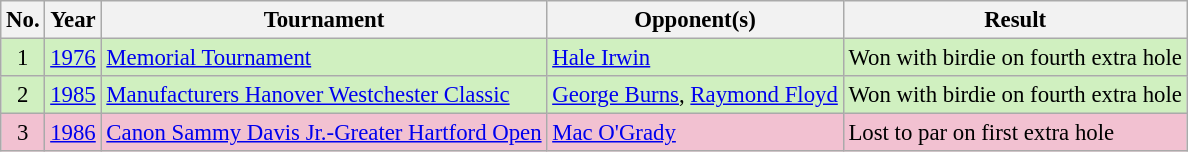<table class="wikitable" style="font-size:95%;">
<tr>
<th>No.</th>
<th>Year</th>
<th>Tournament</th>
<th>Opponent(s)</th>
<th>Result</th>
</tr>
<tr style="background:#D0F0C0;">
<td align=center>1</td>
<td><a href='#'>1976</a></td>
<td><a href='#'>Memorial Tournament</a></td>
<td> <a href='#'>Hale Irwin</a></td>
<td>Won with birdie on fourth extra hole</td>
</tr>
<tr style="background:#D0F0C0;">
<td align=center>2</td>
<td><a href='#'>1985</a></td>
<td><a href='#'>Manufacturers Hanover Westchester Classic</a></td>
<td> <a href='#'>George Burns</a>,  <a href='#'>Raymond Floyd</a></td>
<td>Won with birdie on fourth extra hole</td>
</tr>
<tr style="background:#F2C1D1;">
<td align=center>3</td>
<td><a href='#'>1986</a></td>
<td><a href='#'>Canon Sammy Davis Jr.-Greater Hartford Open</a></td>
<td> <a href='#'>Mac O'Grady</a></td>
<td>Lost to par on first extra hole</td>
</tr>
</table>
